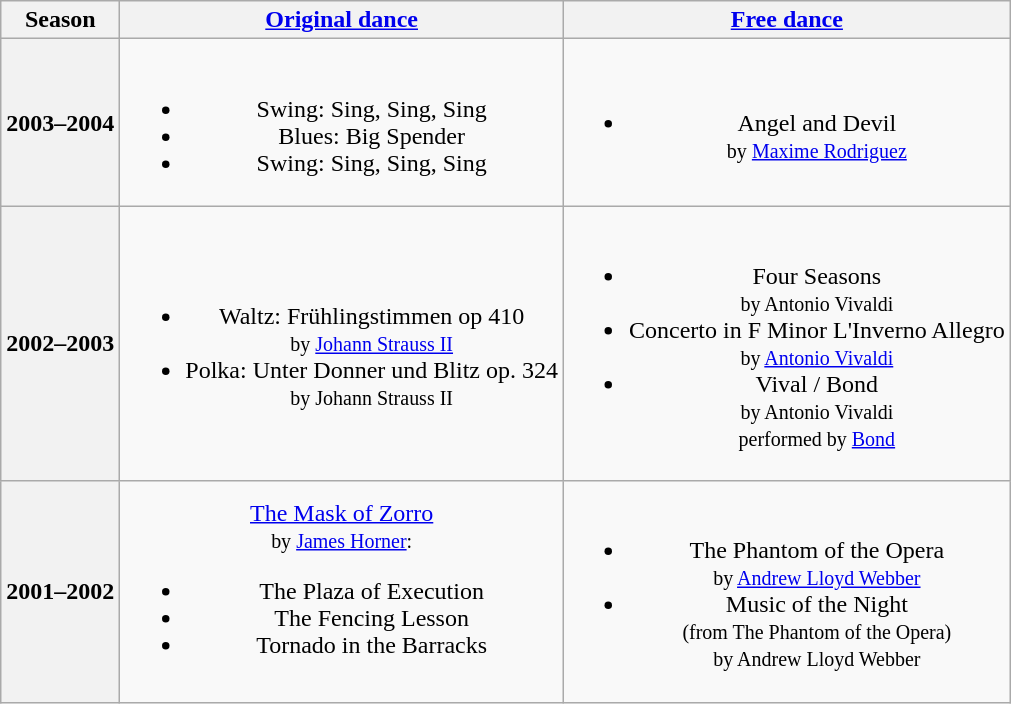<table class=wikitable style=text-align:center>
<tr>
<th>Season</th>
<th><a href='#'>Original dance</a></th>
<th><a href='#'>Free dance</a></th>
</tr>
<tr>
<th>2003–2004 <br> </th>
<td><br><ul><li>Swing: Sing, Sing, Sing</li><li>Blues: Big Spender</li><li>Swing: Sing, Sing, Sing</li></ul></td>
<td><br><ul><li>Angel and Devil <br><small> by <a href='#'>Maxime Rodriguez</a> </small></li></ul></td>
</tr>
<tr>
<th>2002–2003 <br> </th>
<td><br><ul><li>Waltz: Frühlingstimmen op 410 <br><small> by <a href='#'>Johann Strauss II</a> </small></li><li>Polka: Unter Donner und Blitz op. 324 <br><small> by Johann Strauss II </small></li></ul></td>
<td><br><ul><li>Four Seasons <br><small> by Antonio Vivaldi </small></li><li>Concerto in F Minor L'Inverno Allegro <br><small> by <a href='#'>Antonio Vivaldi</a> </small></li><li>Vival / Bond <br><small> by Antonio Vivaldi <br> performed by <a href='#'>Bond</a> </small></li></ul></td>
</tr>
<tr>
<th>2001–2002 <br> </th>
<td><a href='#'>The Mask of Zorro</a> <br><small> by <a href='#'>James Horner</a>: </small><br><ul><li>The Plaza of Execution</li><li>The Fencing Lesson</li><li>Tornado in the Barracks</li></ul></td>
<td><br><ul><li>The Phantom of the Opera <br><small> by <a href='#'>Andrew Lloyd Webber</a> </small></li><li>Music of the Night <br><small> (from The Phantom of the Opera) <br> by Andrew Lloyd Webber </small></li></ul></td>
</tr>
</table>
